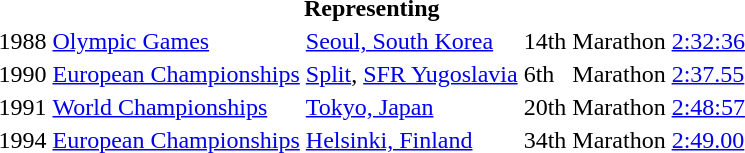<table>
<tr>
<th colspan="6">Representing </th>
</tr>
<tr>
<td>1988</td>
<td><a href='#'>Olympic Games</a></td>
<td><a href='#'>Seoul, South Korea</a></td>
<td>14th</td>
<td>Marathon</td>
<td><a href='#'>2:32:36</a></td>
</tr>
<tr>
<td>1990</td>
<td><a href='#'>European Championships</a></td>
<td><a href='#'>Split</a>, <a href='#'>SFR Yugoslavia</a></td>
<td>6th</td>
<td>Marathon</td>
<td><a href='#'>2:37.55</a></td>
</tr>
<tr>
<td>1991</td>
<td><a href='#'>World Championships</a></td>
<td><a href='#'>Tokyo, Japan</a></td>
<td>20th</td>
<td>Marathon</td>
<td><a href='#'>2:48:57</a></td>
</tr>
<tr>
<td>1994</td>
<td><a href='#'>European Championships</a></td>
<td><a href='#'>Helsinki, Finland</a></td>
<td>34th</td>
<td>Marathon</td>
<td><a href='#'>2:49.00</a></td>
</tr>
</table>
